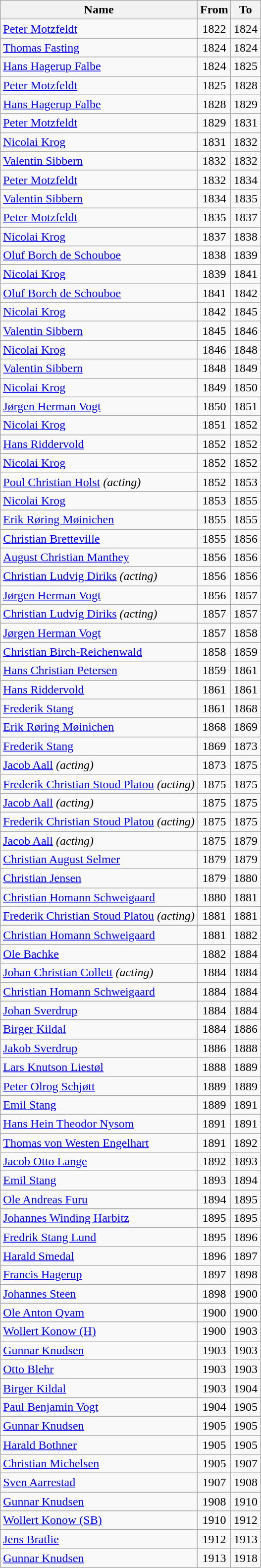<table class="wikitable">
<tr>
<th>Name</th>
<th>From</th>
<th>To</th>
</tr>
<tr>
<td><a href='#'>Peter Motzfeldt</a></td>
<td align="center">1822</td>
<td align="center">1824</td>
</tr>
<tr>
<td><a href='#'>Thomas Fasting</a></td>
<td align="center">1824</td>
<td align="center">1824</td>
</tr>
<tr>
<td><a href='#'>Hans Hagerup Falbe</a></td>
<td align="center">1824</td>
<td align="center">1825</td>
</tr>
<tr>
<td><a href='#'>Peter Motzfeldt</a></td>
<td align="center">1825</td>
<td align="center">1828</td>
</tr>
<tr>
<td><a href='#'>Hans Hagerup Falbe</a></td>
<td align="center">1828</td>
<td align="center">1829</td>
</tr>
<tr>
<td><a href='#'>Peter Motzfeldt</a></td>
<td align="center">1829</td>
<td align="center">1831</td>
</tr>
<tr>
<td><a href='#'>Nicolai Krog</a></td>
<td align="center">1831</td>
<td align="center">1832</td>
</tr>
<tr>
<td><a href='#'>Valentin Sibbern</a></td>
<td align="center">1832</td>
<td align="center">1832</td>
</tr>
<tr>
<td><a href='#'>Peter Motzfeldt</a></td>
<td align="center">1832</td>
<td align="center">1834</td>
</tr>
<tr>
<td><a href='#'>Valentin Sibbern</a></td>
<td align="center">1834</td>
<td align="center">1835</td>
</tr>
<tr>
<td><a href='#'>Peter Motzfeldt</a></td>
<td align="center">1835</td>
<td align="center">1837</td>
</tr>
<tr>
<td><a href='#'>Nicolai Krog</a></td>
<td align="center">1837</td>
<td align="center">1838</td>
</tr>
<tr>
<td><a href='#'>Oluf Borch de Schouboe</a></td>
<td align="center">1838</td>
<td align="center">1839</td>
</tr>
<tr>
<td><a href='#'>Nicolai Krog</a></td>
<td align="center">1839</td>
<td align="center">1841</td>
</tr>
<tr>
<td><a href='#'>Oluf Borch de Schouboe</a></td>
<td align="center">1841</td>
<td align="center">1842</td>
</tr>
<tr>
<td><a href='#'>Nicolai Krog</a></td>
<td align="center">1842</td>
<td align="center">1845</td>
</tr>
<tr>
<td><a href='#'>Valentin Sibbern</a></td>
<td align="center">1845</td>
<td align="center">1846</td>
</tr>
<tr>
<td><a href='#'>Nicolai Krog</a></td>
<td align="center">1846</td>
<td align="center">1848</td>
</tr>
<tr>
<td><a href='#'>Valentin Sibbern</a></td>
<td align="center">1848</td>
<td align="center">1849</td>
</tr>
<tr>
<td><a href='#'>Nicolai Krog</a></td>
<td align="center">1849</td>
<td align="center">1850</td>
</tr>
<tr>
<td><a href='#'>Jørgen Herman Vogt</a></td>
<td align="center">1850</td>
<td align="center">1851</td>
</tr>
<tr>
<td><a href='#'>Nicolai Krog</a></td>
<td align="center">1851</td>
<td align="center">1852</td>
</tr>
<tr>
<td><a href='#'>Hans Riddervold</a></td>
<td align="center">1852</td>
<td align="center">1852</td>
</tr>
<tr>
<td><a href='#'>Nicolai Krog</a></td>
<td align="center">1852</td>
<td align="center">1852</td>
</tr>
<tr>
<td><a href='#'>Poul Christian Holst</a> <em>(acting)</em></td>
<td align="center">1852</td>
<td align="center">1853</td>
</tr>
<tr>
<td><a href='#'>Nicolai Krog</a></td>
<td align="center">1853</td>
<td align="center">1855</td>
</tr>
<tr>
<td><a href='#'>Erik Røring Møinichen</a></td>
<td align="center">1855</td>
<td align="center">1855</td>
</tr>
<tr>
<td><a href='#'>Christian Bretteville</a></td>
<td align="center">1855</td>
<td align="center">1856</td>
</tr>
<tr>
<td><a href='#'>August Christian Manthey</a></td>
<td align="center">1856</td>
<td align="center">1856</td>
</tr>
<tr>
<td><a href='#'>Christian Ludvig Diriks</a> <em>(acting)</em></td>
<td align="center">1856</td>
<td align="center">1856</td>
</tr>
<tr>
<td><a href='#'>Jørgen Herman Vogt</a></td>
<td align="center">1856</td>
<td align="center">1857</td>
</tr>
<tr>
<td><a href='#'>Christian Ludvig Diriks</a> <em>(acting)</em></td>
<td align="center">1857</td>
<td align="center">1857</td>
</tr>
<tr>
<td><a href='#'>Jørgen Herman Vogt</a></td>
<td align="center">1857</td>
<td align="center">1858</td>
</tr>
<tr>
<td><a href='#'>Christian Birch-Reichenwald</a></td>
<td align="center">1858</td>
<td align="center">1859</td>
</tr>
<tr>
<td><a href='#'>Hans Christian Petersen</a></td>
<td align="center">1859</td>
<td align="center">1861</td>
</tr>
<tr>
<td><a href='#'>Hans Riddervold</a></td>
<td align="center">1861</td>
<td align="center">1861</td>
</tr>
<tr>
<td><a href='#'>Frederik Stang</a></td>
<td align="center">1861</td>
<td align="center">1868</td>
</tr>
<tr>
<td><a href='#'>Erik Røring Møinichen</a></td>
<td align="center">1868</td>
<td align="center">1869</td>
</tr>
<tr>
<td><a href='#'>Frederik Stang</a></td>
<td align="center">1869</td>
<td align="center">1873</td>
</tr>
<tr>
<td><a href='#'>Jacob Aall</a> <em>(acting)</em></td>
<td align="center">1873</td>
<td align="center">1875</td>
</tr>
<tr>
<td><a href='#'>Frederik Christian Stoud Platou</a> <em>(acting)</em></td>
<td align="center">1875</td>
<td align="center">1875</td>
</tr>
<tr>
<td><a href='#'>Jacob Aall</a> <em>(acting)</em></td>
<td align="center">1875</td>
<td align="center">1875</td>
</tr>
<tr>
<td><a href='#'>Frederik Christian Stoud Platou</a> <em>(acting)</em></td>
<td align="center">1875</td>
<td align="center">1875</td>
</tr>
<tr>
<td><a href='#'>Jacob Aall</a> <em>(acting)</em></td>
<td align="center">1875</td>
<td align="center">1879</td>
</tr>
<tr>
<td><a href='#'>Christian August Selmer</a></td>
<td align="center">1879</td>
<td align="center">1879</td>
</tr>
<tr>
<td><a href='#'>Christian Jensen</a></td>
<td align="center">1879</td>
<td align="center">1880</td>
</tr>
<tr>
<td><a href='#'>Christian Homann Schweigaard</a></td>
<td align="center">1880</td>
<td align="center">1881</td>
</tr>
<tr>
<td><a href='#'>Frederik Christian Stoud Platou</a> <em>(acting)</em></td>
<td align="center">1881</td>
<td align="center">1881</td>
</tr>
<tr>
<td><a href='#'>Christian Homann Schweigaard</a></td>
<td align="center">1881</td>
<td align="center">1882</td>
</tr>
<tr>
<td><a href='#'>Ole Bachke</a></td>
<td align="center">1882</td>
<td align="center">1884</td>
</tr>
<tr>
<td><a href='#'>Johan Christian Collett</a> <em>(acting)</em></td>
<td align="center">1884</td>
<td align="center">1884</td>
</tr>
<tr>
<td><a href='#'>Christian Homann Schweigaard</a></td>
<td align="center">1884</td>
<td align="center">1884</td>
</tr>
<tr>
<td><a href='#'>Johan Sverdrup</a></td>
<td align="center">1884</td>
<td align="center">1884</td>
</tr>
<tr>
<td><a href='#'>Birger Kildal</a></td>
<td align="center">1884</td>
<td align="center">1886</td>
</tr>
<tr>
<td><a href='#'>Jakob Sverdrup</a></td>
<td align="center">1886</td>
<td align="center">1888</td>
</tr>
<tr>
<td><a href='#'>Lars Knutson Liestøl</a></td>
<td align="center">1888</td>
<td align="center">1889</td>
</tr>
<tr>
<td><a href='#'>Peter Olrog Schjøtt</a></td>
<td align="center">1889</td>
<td align="center">1889</td>
</tr>
<tr>
<td><a href='#'>Emil Stang</a></td>
<td align="center">1889</td>
<td align="center">1891</td>
</tr>
<tr>
<td><a href='#'>Hans Hein Theodor Nysom</a></td>
<td align="center">1891</td>
<td align="center">1891</td>
</tr>
<tr>
<td><a href='#'>Thomas von Westen Engelhart</a></td>
<td align="center">1891</td>
<td align="center">1892</td>
</tr>
<tr>
<td><a href='#'>Jacob Otto Lange</a></td>
<td align="center">1892</td>
<td align="center">1893</td>
</tr>
<tr>
<td><a href='#'>Emil Stang</a></td>
<td align="center">1893</td>
<td align="center">1894</td>
</tr>
<tr>
<td><a href='#'>Ole Andreas Furu</a></td>
<td align="center">1894</td>
<td align="center">1895</td>
</tr>
<tr>
<td><a href='#'>Johannes Winding Harbitz</a></td>
<td align="center">1895</td>
<td align="center">1895</td>
</tr>
<tr>
<td><a href='#'>Fredrik Stang Lund</a></td>
<td align="center">1895</td>
<td align="center">1896</td>
</tr>
<tr>
<td><a href='#'>Harald Smedal</a></td>
<td align="center">1896</td>
<td align="center">1897</td>
</tr>
<tr>
<td><a href='#'>Francis Hagerup</a></td>
<td align="center">1897</td>
<td align="center">1898</td>
</tr>
<tr>
<td><a href='#'>Johannes Steen</a></td>
<td align="center">1898</td>
<td align="center">1900</td>
</tr>
<tr>
<td><a href='#'>Ole Anton Qvam</a></td>
<td align="center">1900</td>
<td align="center">1900</td>
</tr>
<tr>
<td><a href='#'>Wollert Konow (H)</a></td>
<td align="center">1900</td>
<td align="center">1903</td>
</tr>
<tr>
<td><a href='#'>Gunnar Knudsen</a></td>
<td align="center">1903</td>
<td align="center">1903</td>
</tr>
<tr>
<td><a href='#'>Otto Blehr</a></td>
<td align="center">1903</td>
<td align="center">1903</td>
</tr>
<tr>
<td><a href='#'>Birger Kildal</a></td>
<td align="center">1903</td>
<td align="center">1904</td>
</tr>
<tr>
<td><a href='#'>Paul Benjamin Vogt</a></td>
<td align="center">1904</td>
<td align="center">1905</td>
</tr>
<tr>
<td><a href='#'>Gunnar Knudsen</a></td>
<td align="center">1905</td>
<td align="center">1905</td>
</tr>
<tr>
<td><a href='#'>Harald Bothner</a></td>
<td align="center">1905</td>
<td align="center">1905</td>
</tr>
<tr>
<td><a href='#'>Christian Michelsen</a></td>
<td align="center">1905</td>
<td align="center">1907</td>
</tr>
<tr>
<td><a href='#'>Sven Aarrestad</a></td>
<td align="center">1907</td>
<td align="center">1908</td>
</tr>
<tr>
<td><a href='#'>Gunnar Knudsen</a></td>
<td align="center">1908</td>
<td align="center">1910</td>
</tr>
<tr>
<td><a href='#'>Wollert Konow (SB)</a></td>
<td align="center">1910</td>
<td align="center">1912</td>
</tr>
<tr>
<td><a href='#'>Jens Bratlie</a></td>
<td align="center">1912</td>
<td align="center">1913</td>
</tr>
<tr>
<td><a href='#'>Gunnar Knudsen</a></td>
<td align="center">1913</td>
<td align="center">1918</td>
</tr>
</table>
